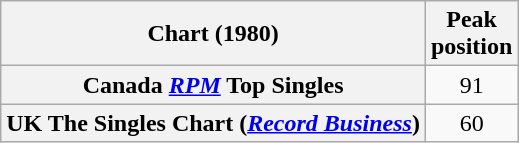<table class="wikitable sortable plainrowheaders" style="text-align:center;">
<tr>
<th>Chart (1980)</th>
<th>Peak<br>position</th>
</tr>
<tr>
<th scope="row">Canada <em><a href='#'>RPM</a></em> Top Singles</th>
<td style="text-align:center;">91</td>
</tr>
<tr>
<th scope="row">UK The Singles Chart (<em><a href='#'>Record Business</a></em>)</th>
<td style="text-align:center;">60</td>
</tr>
</table>
